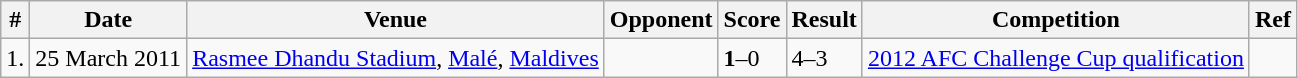<table class="wikitable">
<tr>
<th>#</th>
<th>Date</th>
<th>Venue</th>
<th>Opponent</th>
<th>Score</th>
<th>Result</th>
<th>Competition</th>
<th>Ref</th>
</tr>
<tr>
<td>1.</td>
<td>25 March 2011</td>
<td><a href='#'>Rasmee Dhandu Stadium</a>, <a href='#'>Malé</a>, <a href='#'>Maldives</a></td>
<td></td>
<td><strong>1</strong>–0</td>
<td>4–3</td>
<td><a href='#'>2012 AFC Challenge Cup qualification</a></td>
<td></td>
</tr>
</table>
